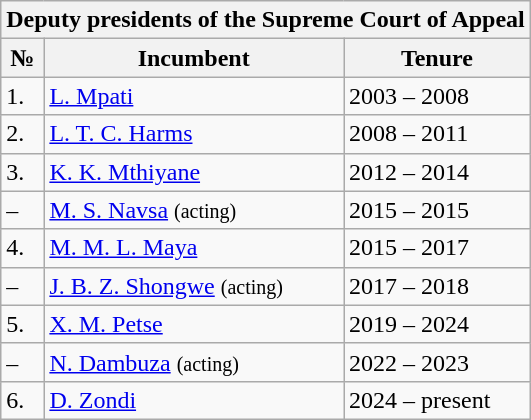<table class="wikitable">
<tr>
<th colspan="3">Deputy presidents of the Supreme Court of Appeal</th>
</tr>
<tr>
<th>№</th>
<th>Incumbent</th>
<th>Tenure</th>
</tr>
<tr>
<td>1.</td>
<td><a href='#'>L. Mpati</a></td>
<td>2003 – 2008</td>
</tr>
<tr>
<td>2.</td>
<td><a href='#'>L. T. C. Harms</a></td>
<td>2008 – 2011</td>
</tr>
<tr>
<td>3.</td>
<td><a href='#'>K. K. Mthiyane</a></td>
<td>2012 – 2014</td>
</tr>
<tr>
<td>–</td>
<td><a href='#'>M. S. Navsa</a> <small>(acting)</small></td>
<td>2015 – 2015</td>
</tr>
<tr>
<td>4.</td>
<td><a href='#'>M. M. L. Maya</a></td>
<td>2015 – 2017</td>
</tr>
<tr>
<td>–</td>
<td><a href='#'>J. B. Z. Shongwe</a> <small>(acting)</small></td>
<td>2017 – 2018</td>
</tr>
<tr>
<td>5.</td>
<td><a href='#'>X. M. Petse</a></td>
<td>2019 – 2024</td>
</tr>
<tr>
<td>–</td>
<td><a href='#'>N. Dambuza</a> <small>(acting)</small></td>
<td>2022 – 2023</td>
</tr>
<tr>
<td>6.</td>
<td><a href='#'>D. Zondi</a></td>
<td>2024 – present</td>
</tr>
</table>
